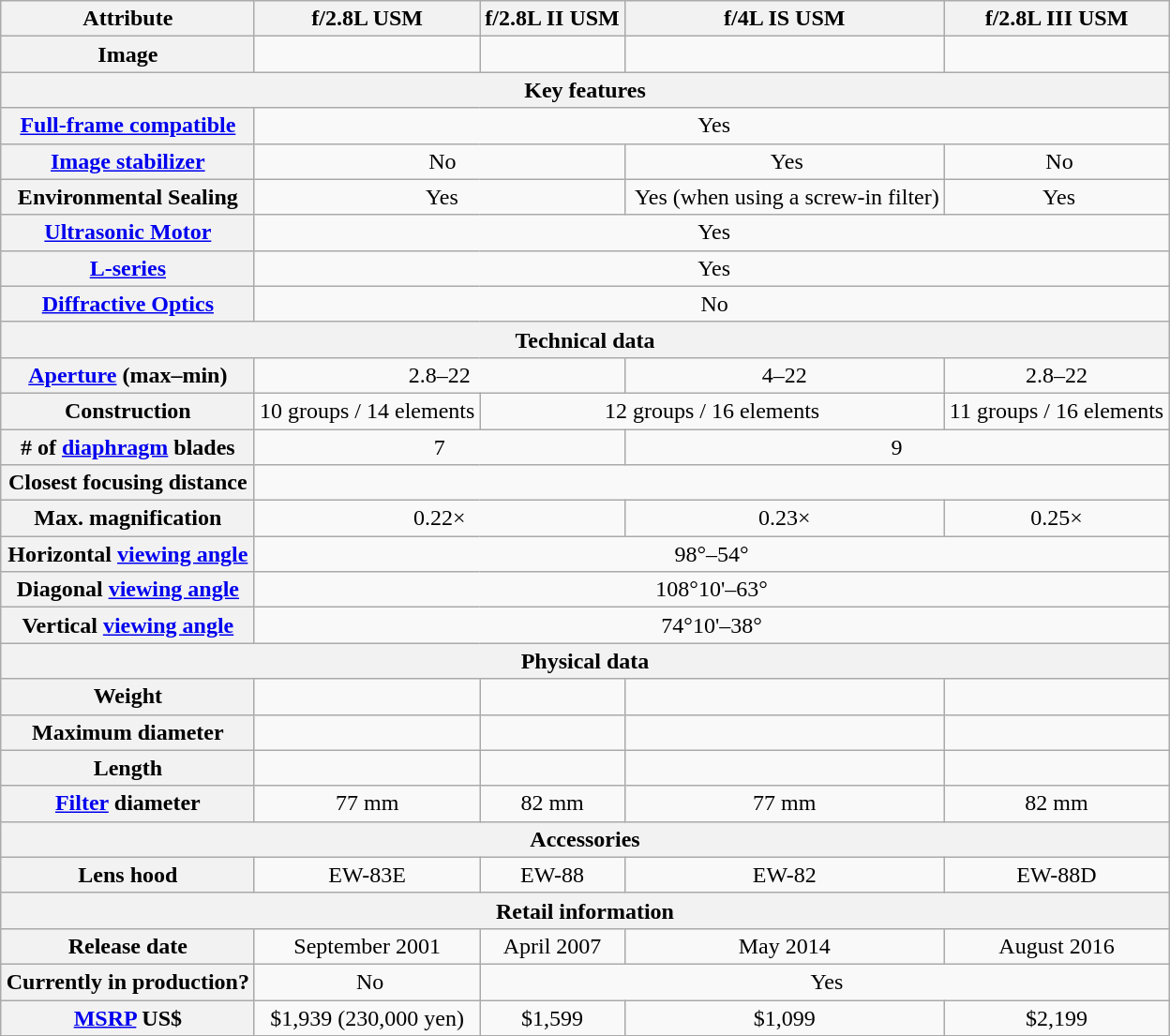<table class="wikitable" style="margin: 1em auto; text-align:center;">
<tr>
<th>Attribute</th>
<th>f/2.8L USM</th>
<th>f/2.8L II USM</th>
<th>f/4L IS USM</th>
<th>f/2.8L III USM</th>
</tr>
<tr>
<th>Image</th>
<td></td>
<td></td>
<td></td>
<td></td>
</tr>
<tr>
<th colspan=5>Key features</th>
</tr>
<tr>
<th><a href='#'>Full-frame compatible</a></th>
<td colspan=4> Yes</td>
</tr>
<tr>
<th><a href='#'>Image stabilizer</a></th>
<td colspan=2> No</td>
<td> Yes</td>
<td> No</td>
</tr>
<tr>
<th>Environmental Sealing</th>
<td colspan=2> Yes</td>
<td> Yes (when using a screw-in filter)</td>
<td> Yes</td>
</tr>
<tr>
<th><a href='#'>Ultrasonic Motor</a></th>
<td colspan=4> Yes</td>
</tr>
<tr>
<th><a href='#'>L-series</a></th>
<td colspan=4> Yes</td>
</tr>
<tr>
<th><a href='#'>Diffractive Optics</a></th>
<td colspan=4> No</td>
</tr>
<tr>
<th colspan=5>Technical data</th>
</tr>
<tr>
<th><a href='#'>Aperture</a> (max–min)</th>
<td colspan=2>2.8–22</td>
<td>4–22</td>
<td>2.8–22</td>
</tr>
<tr>
<th>Construction</th>
<td>10 groups / 14 elements</td>
<td colspan=2>12 groups / 16 elements</td>
<td>11 groups / 16 elements</td>
</tr>
<tr>
<th># of <a href='#'>diaphragm</a> blades</th>
<td colspan=2>7</td>
<td colspan=2>9</td>
</tr>
<tr>
<th>Closest focusing distance</th>
<td colspan=4></td>
</tr>
<tr>
<th>Max. magnification</th>
<td colspan=2>0.22×</td>
<td>0.23×</td>
<td>0.25×</td>
</tr>
<tr>
<th>Horizontal <a href='#'>viewing angle</a></th>
<td colspan=4>98°–54°</td>
</tr>
<tr>
<th>Diagonal <a href='#'>viewing angle</a></th>
<td colspan=4>108°10'–63°</td>
</tr>
<tr>
<th>Vertical <a href='#'>viewing angle</a></th>
<td colspan=4>74°10'–38°</td>
</tr>
<tr>
<th colspan=5>Physical data</th>
</tr>
<tr>
<th>Weight</th>
<td></td>
<td></td>
<td></td>
<td></td>
</tr>
<tr>
<th>Maximum diameter</th>
<td></td>
<td></td>
<td></td>
<td></td>
</tr>
<tr>
<th>Length</th>
<td></td>
<td></td>
<td></td>
<td></td>
</tr>
<tr>
<th><a href='#'>Filter</a> diameter</th>
<td>77 mm</td>
<td>82 mm</td>
<td>77 mm</td>
<td>82 mm</td>
</tr>
<tr>
<th colspan=5>Accessories</th>
</tr>
<tr>
<th>Lens hood</th>
<td>EW-83E</td>
<td>EW-88</td>
<td>EW-82</td>
<td>EW-88D</td>
</tr>
<tr>
<th colspan=5>Retail information</th>
</tr>
<tr>
<th>Release date</th>
<td>September 2001</td>
<td>April 2007</td>
<td>May 2014</td>
<td>August 2016</td>
</tr>
<tr>
<th>Currently in production?</th>
<td> No</td>
<td colspan=3> Yes</td>
</tr>
<tr>
<th><a href='#'>MSRP</a> US$</th>
<td>$1,939 (230,000 yen)</td>
<td>$1,599</td>
<td>$1,099</td>
<td>$2,199</td>
</tr>
</table>
